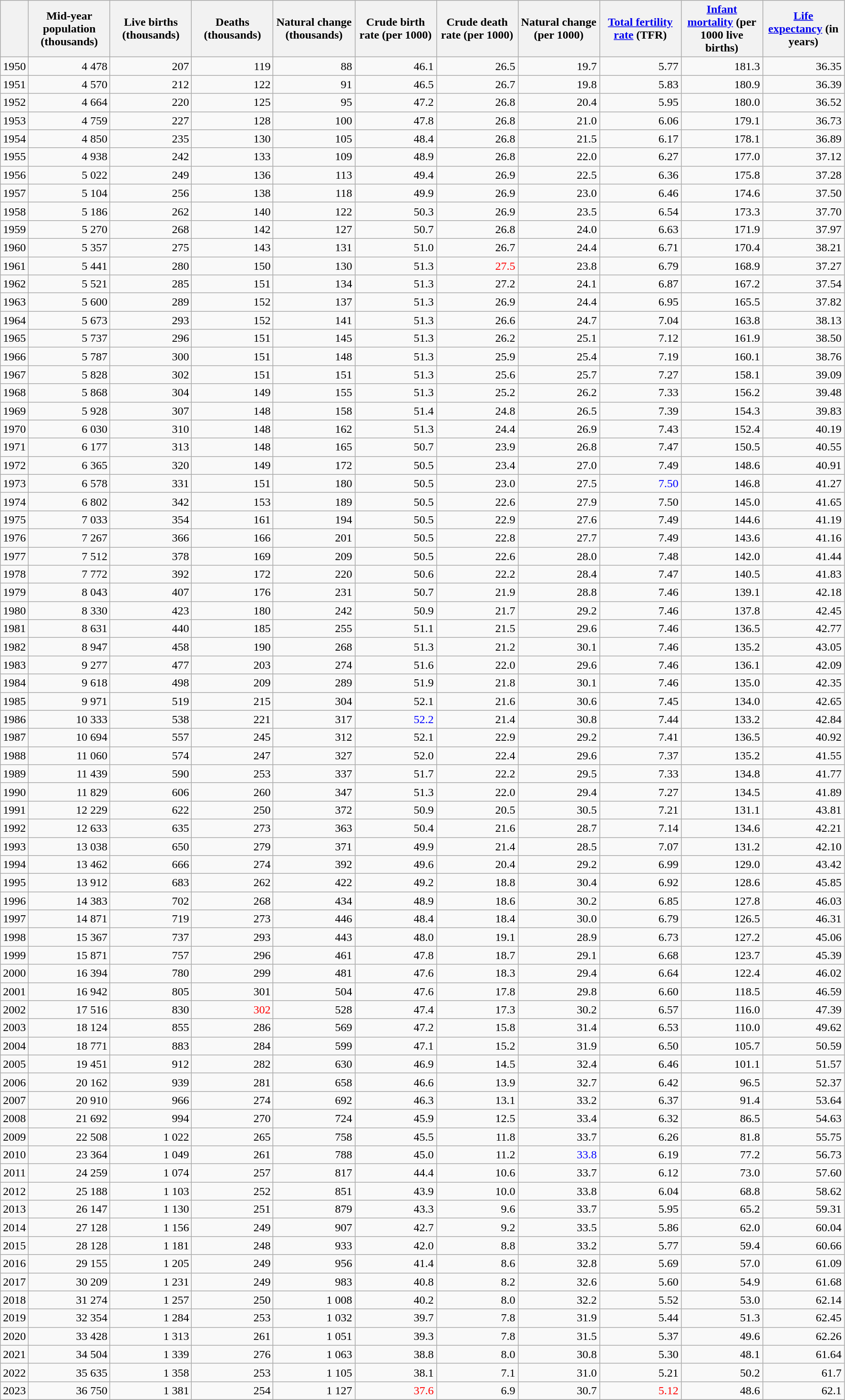<table class="wikitable sortable" style="text-align:right">
<tr>
<th></th>
<th style="width:80pt;">Mid-year population (thousands)</th>
<th style="width:80pt;">Live births (thousands)</th>
<th style="width:80pt;">Deaths (thousands)</th>
<th style="width:80pt;">Natural change (thousands)</th>
<th style="width:80pt;">Crude birth rate (per 1000)</th>
<th style="width:80pt;">Crude death rate (per 1000)</th>
<th style="width:80pt;">Natural change (per 1000)</th>
<th style="width:80pt;"><a href='#'>Total fertility rate</a> (TFR)</th>
<th style="width:80pt;"><a href='#'>Infant mortality</a> (per 1000 live births)</th>
<th style="width:80pt;"><a href='#'>Life expectancy</a> (in years)</th>
</tr>
<tr>
<td>1950</td>
<td>4 478</td>
<td>   207</td>
<td>   119</td>
<td>   88</td>
<td>46.1</td>
<td>26.5</td>
<td>19.7</td>
<td>5.77</td>
<td>181.3</td>
<td>36.35</td>
</tr>
<tr>
<td>1951</td>
<td>  4 570</td>
<td>  212</td>
<td>  122</td>
<td>  91</td>
<td>46.5</td>
<td>26.7</td>
<td>19.8</td>
<td>5.83</td>
<td>180.9</td>
<td>36.39</td>
</tr>
<tr>
<td>1952</td>
<td>  4 664</td>
<td>  220</td>
<td>  125</td>
<td>  95</td>
<td>47.2</td>
<td>26.8</td>
<td>20.4</td>
<td>5.95</td>
<td>180.0</td>
<td>36.52</td>
</tr>
<tr>
<td>1953</td>
<td>  4 759</td>
<td>  227</td>
<td>  128</td>
<td>  100</td>
<td>47.8</td>
<td>26.8</td>
<td>21.0</td>
<td>6.06</td>
<td>179.1</td>
<td>36.73</td>
</tr>
<tr>
<td>1954</td>
<td>  4 850</td>
<td>  235</td>
<td>  130</td>
<td>  105</td>
<td>48.4</td>
<td>26.8</td>
<td>21.5</td>
<td>6.17</td>
<td>178.1</td>
<td>36.89</td>
</tr>
<tr>
<td>1955</td>
<td>  4 938</td>
<td>  242</td>
<td>  133</td>
<td>  109</td>
<td>48.9</td>
<td>26.8</td>
<td>22.0</td>
<td>6.27</td>
<td>177.0</td>
<td>37.12</td>
</tr>
<tr>
<td>1956</td>
<td>  5 022</td>
<td>  249</td>
<td>  136</td>
<td>  113</td>
<td>49.4</td>
<td>26.9</td>
<td>22.5</td>
<td>6.36</td>
<td>175.8</td>
<td>37.28</td>
</tr>
<tr>
<td>1957</td>
<td>  5 104</td>
<td>  256</td>
<td>  138</td>
<td>  118</td>
<td>49.9</td>
<td>26.9</td>
<td>23.0</td>
<td>6.46</td>
<td>174.6</td>
<td>37.50</td>
</tr>
<tr>
<td>1958</td>
<td>  5 186</td>
<td>  262</td>
<td>  140</td>
<td>  122</td>
<td>50.3</td>
<td>26.9</td>
<td>23.5</td>
<td>6.54</td>
<td>173.3</td>
<td>37.70</td>
</tr>
<tr>
<td>1959</td>
<td>  5 270</td>
<td>  268</td>
<td>  142</td>
<td>  127</td>
<td>50.7</td>
<td>26.8</td>
<td>24.0</td>
<td>6.63</td>
<td>171.9</td>
<td>37.97</td>
</tr>
<tr>
<td>1960</td>
<td>  5 357</td>
<td>  275</td>
<td>  143</td>
<td>  131</td>
<td>51.0</td>
<td>26.7</td>
<td>24.4</td>
<td>6.71</td>
<td>170.4</td>
<td>38.21</td>
</tr>
<tr>
<td>1961</td>
<td>  5 441</td>
<td>  280</td>
<td>  150</td>
<td>  130</td>
<td>51.3</td>
<td style="color:red">27.5</td>
<td>23.8</td>
<td>6.79</td>
<td>168.9</td>
<td>37.27</td>
</tr>
<tr>
<td>1962</td>
<td>  5 521</td>
<td>  285</td>
<td>  151</td>
<td>  134</td>
<td>51.3</td>
<td>27.2</td>
<td>24.1</td>
<td>6.87</td>
<td>167.2</td>
<td>37.54</td>
</tr>
<tr>
<td>1963</td>
<td>  5 600</td>
<td>  289</td>
<td>  152</td>
<td>  137</td>
<td>51.3</td>
<td>26.9</td>
<td>24.4</td>
<td>6.95</td>
<td>165.5</td>
<td>37.82</td>
</tr>
<tr>
<td>1964</td>
<td>  5 673</td>
<td>  293</td>
<td>  152</td>
<td>  141</td>
<td>51.3</td>
<td>26.6</td>
<td>24.7</td>
<td>7.04</td>
<td>163.8</td>
<td>38.13</td>
</tr>
<tr>
<td>1965</td>
<td>  5 737</td>
<td>  296</td>
<td>  151</td>
<td>  145</td>
<td>51.3</td>
<td>26.2</td>
<td>25.1</td>
<td>7.12</td>
<td>161.9</td>
<td>38.50</td>
</tr>
<tr>
<td>1966</td>
<td>  5 787</td>
<td>  300</td>
<td>  151</td>
<td>  148</td>
<td>51.3</td>
<td>25.9</td>
<td>25.4</td>
<td>7.19</td>
<td>160.1</td>
<td>38.76</td>
</tr>
<tr>
<td>1967</td>
<td>  5 828</td>
<td>  302</td>
<td>  151</td>
<td>  151</td>
<td>51.3</td>
<td>25.6</td>
<td>25.7</td>
<td>7.27</td>
<td>158.1</td>
<td>39.09</td>
</tr>
<tr>
<td>1968</td>
<td>  5 868</td>
<td>  304</td>
<td>  149</td>
<td>  155</td>
<td>51.3</td>
<td>25.2</td>
<td>26.2</td>
<td>7.33</td>
<td>156.2</td>
<td>39.48</td>
</tr>
<tr>
<td>1969</td>
<td>  5 928</td>
<td>  307</td>
<td>  148</td>
<td>  158</td>
<td>51.4</td>
<td>24.8</td>
<td>26.5</td>
<td>7.39</td>
<td>154.3</td>
<td>39.83</td>
</tr>
<tr>
<td>1970</td>
<td>  6 030</td>
<td>  310</td>
<td>  148</td>
<td>  162</td>
<td>51.3</td>
<td>24.4</td>
<td>26.9</td>
<td>7.43</td>
<td>152.4</td>
<td>40.19</td>
</tr>
<tr>
<td>1971</td>
<td>  6 177</td>
<td>  313</td>
<td>  148</td>
<td>  165</td>
<td>50.7</td>
<td>23.9</td>
<td>26.8</td>
<td>7.47</td>
<td>150.5</td>
<td>40.55</td>
</tr>
<tr>
<td>1972</td>
<td>  6 365</td>
<td>  320</td>
<td>  149</td>
<td>  172</td>
<td>50.5</td>
<td>23.4</td>
<td>27.0</td>
<td>7.49</td>
<td>148.6</td>
<td>40.91</td>
</tr>
<tr>
<td>1973</td>
<td>  6 578</td>
<td>  331</td>
<td>  151</td>
<td>  180</td>
<td>50.5</td>
<td>23.0</td>
<td>27.5</td>
<td style="color:blue">7.50</td>
<td>146.8</td>
<td>41.27</td>
</tr>
<tr>
<td>1974</td>
<td>  6 802</td>
<td>  342</td>
<td>  153</td>
<td>  189</td>
<td>50.5</td>
<td>22.6</td>
<td>27.9</td>
<td>7.50</td>
<td>145.0</td>
<td>41.65</td>
</tr>
<tr>
<td>1975</td>
<td>  7 033</td>
<td>  354</td>
<td>  161</td>
<td>  194</td>
<td>50.5</td>
<td>22.9</td>
<td>27.6</td>
<td>7.49</td>
<td>144.6</td>
<td>41.19</td>
</tr>
<tr>
<td>1976</td>
<td>  7 267</td>
<td>  366</td>
<td>  166</td>
<td>  201</td>
<td>50.5</td>
<td>22.8</td>
<td>27.7</td>
<td>7.49</td>
<td>143.6</td>
<td>41.16</td>
</tr>
<tr>
<td>1977</td>
<td>  7 512</td>
<td>  378</td>
<td>  169</td>
<td>  209</td>
<td>50.5</td>
<td>22.6</td>
<td>28.0</td>
<td>7.48</td>
<td>142.0</td>
<td>41.44</td>
</tr>
<tr>
<td>1978</td>
<td>  7 772</td>
<td>  392</td>
<td>  172</td>
<td>  220</td>
<td>50.6</td>
<td>22.2</td>
<td>28.4</td>
<td>7.47</td>
<td>140.5</td>
<td>41.83</td>
</tr>
<tr>
<td>1979</td>
<td>  8 043</td>
<td>  407</td>
<td>  176</td>
<td>  231</td>
<td>50.7</td>
<td>21.9</td>
<td>28.8</td>
<td>7.46</td>
<td>139.1</td>
<td>42.18</td>
</tr>
<tr>
<td>1980</td>
<td>  8 330</td>
<td>  423</td>
<td>  180</td>
<td>  242</td>
<td>50.9</td>
<td>21.7</td>
<td>29.2</td>
<td>7.46</td>
<td>137.8</td>
<td>42.45</td>
</tr>
<tr>
<td>1981</td>
<td>  8 631</td>
<td>  440</td>
<td>  185</td>
<td>  255</td>
<td>51.1</td>
<td>21.5</td>
<td>29.6</td>
<td>7.46</td>
<td>136.5</td>
<td>42.77</td>
</tr>
<tr>
<td>1982</td>
<td>  8 947</td>
<td>  458</td>
<td>  190</td>
<td>  268</td>
<td>51.3</td>
<td>21.2</td>
<td>30.1</td>
<td>7.46</td>
<td>135.2</td>
<td>43.05</td>
</tr>
<tr>
<td>1983</td>
<td>  9 277</td>
<td>  477</td>
<td>  203</td>
<td>  274</td>
<td>51.6</td>
<td>22.0</td>
<td>29.6</td>
<td>7.46</td>
<td>136.1</td>
<td>42.09</td>
</tr>
<tr>
<td>1984</td>
<td>  9 618</td>
<td>  498</td>
<td>  209</td>
<td>  289</td>
<td>51.9</td>
<td>21.8</td>
<td>30.1</td>
<td>7.46</td>
<td>135.0</td>
<td>42.35</td>
</tr>
<tr>
<td>1985</td>
<td>  9 971</td>
<td>  519</td>
<td>  215</td>
<td>  304</td>
<td>52.1</td>
<td>21.6</td>
<td>30.6</td>
<td>7.45</td>
<td>134.0</td>
<td>42.65</td>
</tr>
<tr>
<td>1986</td>
<td>  10 333</td>
<td>  538</td>
<td>  221</td>
<td>  317</td>
<td style="color:blue">52.2</td>
<td>21.4</td>
<td>30.8</td>
<td>7.44</td>
<td>133.2</td>
<td>42.84</td>
</tr>
<tr>
<td>1987</td>
<td>  10 694</td>
<td>  557</td>
<td>  245</td>
<td>  312</td>
<td>52.1</td>
<td>22.9</td>
<td>29.2</td>
<td>7.41</td>
<td>136.5</td>
<td>40.92</td>
</tr>
<tr>
<td>1988</td>
<td>  11 060</td>
<td>  574</td>
<td>  247</td>
<td>  327</td>
<td>52.0</td>
<td>22.4</td>
<td>29.6</td>
<td>7.37</td>
<td>135.2</td>
<td>41.55</td>
</tr>
<tr>
<td>1989</td>
<td>  11 439</td>
<td>  590</td>
<td>  253</td>
<td>  337</td>
<td>51.7</td>
<td>22.2</td>
<td>29.5</td>
<td>7.33</td>
<td>134.8</td>
<td>41.77</td>
</tr>
<tr>
<td>1990</td>
<td>  11 829</td>
<td>  606</td>
<td>  260</td>
<td>  347</td>
<td>51.3</td>
<td>22.0</td>
<td>29.4</td>
<td>7.27</td>
<td>134.5</td>
<td>41.89</td>
</tr>
<tr>
<td>1991</td>
<td>  12 229</td>
<td>  622</td>
<td>  250</td>
<td>  372</td>
<td>50.9</td>
<td>20.5</td>
<td>30.5</td>
<td>7.21</td>
<td>131.1</td>
<td>43.81</td>
</tr>
<tr>
<td>1992</td>
<td>  12 633</td>
<td>  635</td>
<td>  273</td>
<td>  363</td>
<td>50.4</td>
<td>21.6</td>
<td>28.7</td>
<td>7.14</td>
<td>134.6</td>
<td>42.21</td>
</tr>
<tr>
<td>1993</td>
<td>  13 038</td>
<td>  650</td>
<td>  279</td>
<td>  371</td>
<td>49.9</td>
<td>21.4</td>
<td>28.5</td>
<td>7.07</td>
<td>131.2</td>
<td>42.10</td>
</tr>
<tr>
<td>1994</td>
<td>  13 462</td>
<td>  666</td>
<td>  274</td>
<td>  392</td>
<td>49.6</td>
<td>20.4</td>
<td>29.2</td>
<td>6.99</td>
<td>129.0</td>
<td>43.42</td>
</tr>
<tr>
<td>1995</td>
<td>  13 912</td>
<td>  683</td>
<td>  262</td>
<td>  422</td>
<td>49.2</td>
<td>18.8</td>
<td>30.4</td>
<td>6.92</td>
<td>128.6</td>
<td>45.85</td>
</tr>
<tr>
<td>1996</td>
<td>  14 383</td>
<td>  702</td>
<td>  268</td>
<td>  434</td>
<td>48.9</td>
<td>18.6</td>
<td>30.2</td>
<td>6.85</td>
<td>127.8</td>
<td>46.03</td>
</tr>
<tr>
<td>1997</td>
<td>  14 871</td>
<td>  719</td>
<td>  273</td>
<td>  446</td>
<td>48.4</td>
<td>18.4</td>
<td>30.0</td>
<td>6.79</td>
<td>126.5</td>
<td>46.31</td>
</tr>
<tr>
<td>1998</td>
<td>  15 367</td>
<td>  737</td>
<td>  293</td>
<td>  443</td>
<td>48.0</td>
<td>19.1</td>
<td>28.9</td>
<td>6.73</td>
<td>127.2</td>
<td>45.06</td>
</tr>
<tr>
<td>1999</td>
<td>  15 871</td>
<td>  757</td>
<td>  296</td>
<td>  461</td>
<td>47.8</td>
<td>18.7</td>
<td>29.1</td>
<td>6.68</td>
<td>123.7</td>
<td>45.39</td>
</tr>
<tr>
<td>2000</td>
<td>  16 394</td>
<td>  780</td>
<td>  299</td>
<td>  481</td>
<td>47.6</td>
<td>18.3</td>
<td>29.4</td>
<td>6.64</td>
<td>122.4</td>
<td>46.02</td>
</tr>
<tr>
<td>2001</td>
<td>  16 942</td>
<td>  805</td>
<td>  301</td>
<td>  504</td>
<td>47.6</td>
<td>17.8</td>
<td>29.8</td>
<td>6.60</td>
<td>118.5</td>
<td>46.59</td>
</tr>
<tr>
<td>2002</td>
<td>  17 516</td>
<td>  830</td>
<td style="color:red">  302</td>
<td>  528</td>
<td>47.4</td>
<td>17.3</td>
<td>30.2</td>
<td>6.57</td>
<td>116.0</td>
<td>47.39</td>
</tr>
<tr>
<td>2003</td>
<td>  18 124</td>
<td>  855</td>
<td>  286</td>
<td>  569</td>
<td>47.2</td>
<td>15.8</td>
<td>31.4</td>
<td>6.53</td>
<td>110.0</td>
<td>49.62</td>
</tr>
<tr>
<td>2004</td>
<td>  18 771</td>
<td>  883</td>
<td>  284</td>
<td>  599</td>
<td>47.1</td>
<td>15.2</td>
<td>31.9</td>
<td>6.50</td>
<td>105.7</td>
<td>50.59</td>
</tr>
<tr>
<td>2005</td>
<td>  19 451</td>
<td>  912</td>
<td>  282</td>
<td>  630</td>
<td>46.9</td>
<td>14.5</td>
<td>32.4</td>
<td>6.46</td>
<td>101.1</td>
<td>51.57</td>
</tr>
<tr>
<td>2006</td>
<td>  20 162</td>
<td>  939</td>
<td>  281</td>
<td>  658</td>
<td>46.6</td>
<td>13.9</td>
<td>32.7</td>
<td>6.42</td>
<td>96.5</td>
<td>52.37</td>
</tr>
<tr>
<td>2007</td>
<td>  20 910</td>
<td>  966</td>
<td>  274</td>
<td>  692</td>
<td>46.3</td>
<td>13.1</td>
<td>33.2</td>
<td>6.37</td>
<td>91.4</td>
<td>53.64</td>
</tr>
<tr>
<td>2008</td>
<td>  21 692</td>
<td>  994</td>
<td>  270</td>
<td>  724</td>
<td>45.9</td>
<td>12.5</td>
<td>33.4</td>
<td>6.32</td>
<td>86.5</td>
<td>54.63</td>
</tr>
<tr>
<td>2009</td>
<td>  22 508</td>
<td>  1 022</td>
<td>  265</td>
<td>  758</td>
<td>45.5</td>
<td>11.8</td>
<td>33.7</td>
<td>6.26</td>
<td>81.8</td>
<td>55.75</td>
</tr>
<tr>
<td>2010</td>
<td>  23 364</td>
<td>  1 049</td>
<td>  261</td>
<td>  788</td>
<td>45.0</td>
<td>11.2</td>
<td style="color:blue">33.8</td>
<td>6.19</td>
<td>77.2</td>
<td>56.73</td>
</tr>
<tr>
<td>2011</td>
<td>  24 259</td>
<td>  1 074</td>
<td>  257</td>
<td>  817</td>
<td>44.4</td>
<td>10.6</td>
<td>33.7</td>
<td>6.12</td>
<td>73.0</td>
<td>57.60</td>
</tr>
<tr>
<td>2012</td>
<td>  25 188</td>
<td>  1 103</td>
<td>  252</td>
<td>  851</td>
<td>43.9</td>
<td>10.0</td>
<td>33.8</td>
<td>6.04</td>
<td>68.8</td>
<td>58.62</td>
</tr>
<tr>
<td>2013</td>
<td>  26 147</td>
<td>  1 130</td>
<td>  251</td>
<td>  879</td>
<td>43.3</td>
<td>9.6</td>
<td>33.7</td>
<td>5.95</td>
<td>65.2</td>
<td>59.31</td>
</tr>
<tr>
<td>2014</td>
<td>  27 128</td>
<td>  1 156</td>
<td>  249</td>
<td>  907</td>
<td>42.7</td>
<td>9.2</td>
<td>33.5</td>
<td>5.86</td>
<td>62.0</td>
<td>60.04</td>
</tr>
<tr>
<td>2015</td>
<td>  28 128</td>
<td>  1 181</td>
<td>  248</td>
<td>  933</td>
<td>42.0</td>
<td>8.8</td>
<td>33.2</td>
<td>5.77</td>
<td>59.4</td>
<td>60.66</td>
</tr>
<tr>
<td>2016</td>
<td>  29 155</td>
<td>  1 205</td>
<td>  249</td>
<td>  956</td>
<td>41.4</td>
<td>8.6</td>
<td>32.8</td>
<td>5.69</td>
<td>57.0</td>
<td>61.09</td>
</tr>
<tr>
<td>2017</td>
<td>  30 209</td>
<td>  1 231</td>
<td>  249</td>
<td>  983</td>
<td>40.8</td>
<td>8.2</td>
<td>32.6</td>
<td>5.60</td>
<td>54.9</td>
<td>61.68</td>
</tr>
<tr>
<td>2018</td>
<td>  31 274</td>
<td>  1 257</td>
<td>  250</td>
<td>  1 008</td>
<td>40.2</td>
<td>8.0</td>
<td>32.2</td>
<td>5.52</td>
<td>53.0</td>
<td>62.14</td>
</tr>
<tr>
<td>2019</td>
<td>  32 354</td>
<td>  1 284</td>
<td>  253</td>
<td>  1 032</td>
<td>39.7</td>
<td>7.8</td>
<td>31.9</td>
<td>5.44</td>
<td>51.3</td>
<td>62.45</td>
</tr>
<tr>
<td>2020</td>
<td>  33 428</td>
<td>  1 313</td>
<td>  261</td>
<td>  1 051</td>
<td>39.3</td>
<td>7.8</td>
<td>31.5</td>
<td>5.37</td>
<td>49.6</td>
<td>62.26</td>
</tr>
<tr>
<td>2021</td>
<td>  34 504</td>
<td>  1 339</td>
<td>  276</td>
<td>  1 063</td>
<td>38.8</td>
<td>8.0</td>
<td>30.8</td>
<td>5.30</td>
<td>48.1</td>
<td>61.64</td>
</tr>
<tr>
<td>2022</td>
<td>  35 635</td>
<td>  1 358</td>
<td>  253</td>
<td>  1 105</td>
<td>38.1</td>
<td>7.1</td>
<td>31.0</td>
<td>5.21</td>
<td>50.2</td>
<td>61.7</td>
</tr>
<tr>
<td>2023</td>
<td>  36 750</td>
<td>  1 381</td>
<td>  254</td>
<td>  1 127</td>
<td style="color:red">37.6</td>
<td>6.9</td>
<td>30.7</td>
<td style="color:red">5.12</td>
<td>48.6</td>
<td>62.1</td>
</tr>
<tr>
</tr>
</table>
